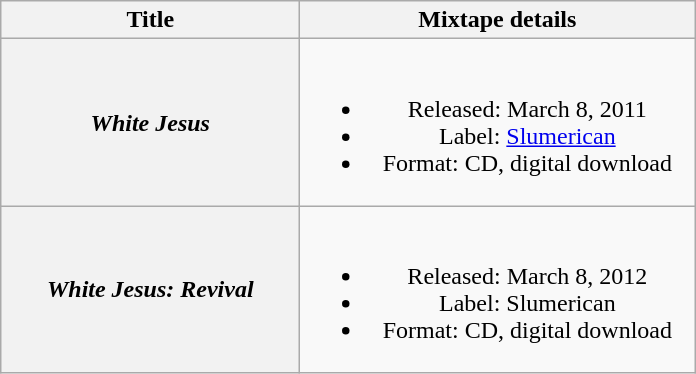<table class="wikitable plainrowheaders" style="text-align:center;">
<tr>
<th scope="col" style="width:12em;">Title</th>
<th scope="col" style="width:16em;">Mixtape details</th>
</tr>
<tr>
<th ! scope="row"><em>White Jesus</em></th>
<td><br><ul><li>Released: March 8, 2011</li><li>Label: <a href='#'>Slumerican</a></li><li>Format: CD, digital download</li></ul></td>
</tr>
<tr>
<th ! scope="row"><em>White Jesus: Revival</em></th>
<td><br><ul><li>Released: March 8, 2012</li><li>Label: Slumerican</li><li>Format: CD, digital download</li></ul></td>
</tr>
</table>
